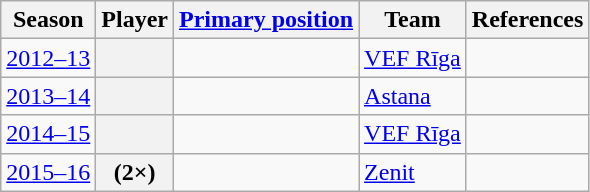<table class="wikitable plainrowheaders sortable" summary="Season (sortable), Player (sortable), Position (sortable), Team (sortable), and References">
<tr>
<th scope="col">Season</th>
<th scope="col">Player</th>
<th scope="col"><a href='#'>Primary position</a></th>
<th scope="col">Team</th>
<th scope="col" class="unsortable">References</th>
</tr>
<tr>
<td style="text-align:center;"><a href='#'>2012–13</a></td>
<th scope="row"></th>
<td style="text-align:center;"></td>
<td><a href='#'>VEF Rīga</a></td>
<td align=center></td>
</tr>
<tr>
<td style="text-align:center;"><a href='#'>2013–14</a></td>
<th scope="row"></th>
<td style="text-align:center;"></td>
<td><a href='#'>Astana</a></td>
<td align=center></td>
</tr>
<tr>
<td style="text-align:center;"><a href='#'>2014–15</a></td>
<th scope="row"></th>
<td style="text-align:center;"></td>
<td><a href='#'>VEF Rīga</a></td>
<td align=center></td>
</tr>
<tr>
<td style="text-align:center;"><a href='#'>2015–16</a></td>
<th scope="row"> (2×)</th>
<td style="text-align:center;"></td>
<td><a href='#'>Zenit</a></td>
<td align=center></td>
</tr>
</table>
